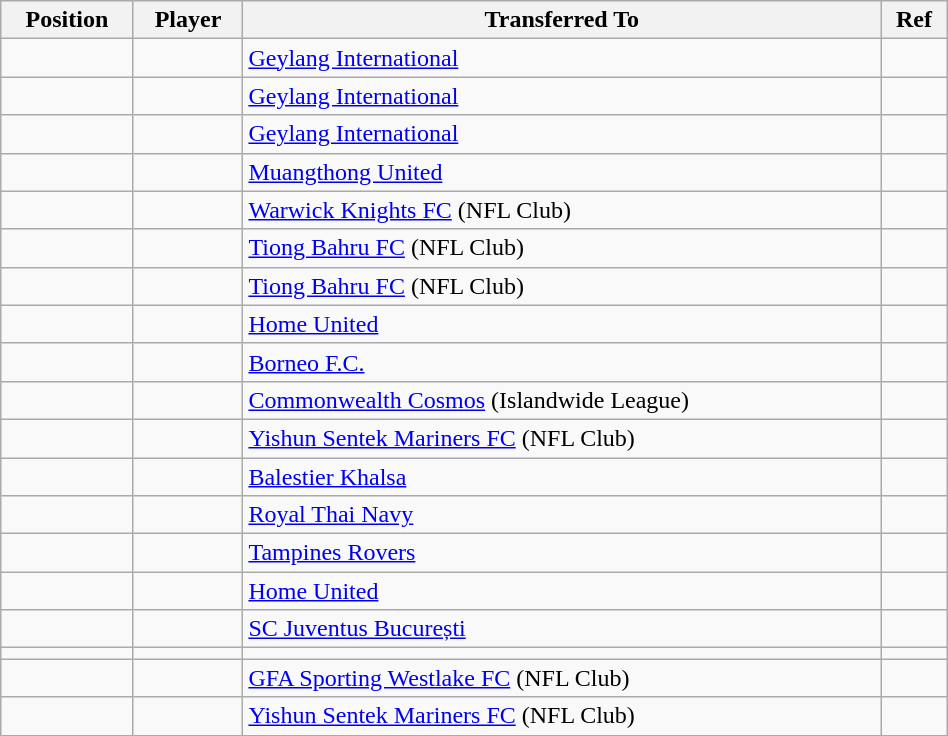<table class="wikitable sortable" style="width:50%; text-align:center; font-size:100%; text-align:left;">
<tr>
<th><strong>Position</strong></th>
<th><strong>Player</strong></th>
<th><strong>Transferred To</strong></th>
<th><strong>Ref</strong></th>
</tr>
<tr>
<td></td>
<td></td>
<td> <a href='#'>Geylang International</a></td>
<td></td>
</tr>
<tr>
<td></td>
<td></td>
<td> <a href='#'>Geylang International</a></td>
<td></td>
</tr>
<tr>
<td></td>
<td></td>
<td> <a href='#'>Geylang International</a></td>
<td></td>
</tr>
<tr>
<td></td>
<td></td>
<td> <a href='#'>Muangthong United</a></td>
<td></td>
</tr>
<tr>
<td></td>
<td></td>
<td> <a href='#'>Warwick Knights FC</a> (NFL Club)</td>
<td></td>
</tr>
<tr>
<td></td>
<td></td>
<td> <a href='#'>Tiong Bahru FC</a> (NFL Club)</td>
<td></td>
</tr>
<tr>
<td></td>
<td></td>
<td> <a href='#'>Tiong Bahru FC</a> (NFL Club)</td>
<td></td>
</tr>
<tr>
<td></td>
<td></td>
<td> <a href='#'>Home United</a></td>
<td></td>
</tr>
<tr>
<td></td>
<td></td>
<td> <a href='#'>Borneo F.C.</a></td>
<td></td>
</tr>
<tr>
<td></td>
<td></td>
<td> <a href='#'>Commonwealth Cosmos</a> (Islandwide League)</td>
<td></td>
</tr>
<tr>
<td></td>
<td></td>
<td> <a href='#'>Yishun Sentek Mariners FC</a> (NFL Club)</td>
<td></td>
</tr>
<tr>
<td></td>
<td></td>
<td> <a href='#'>Balestier Khalsa</a></td>
<td></td>
</tr>
<tr>
<td></td>
<td></td>
<td> <a href='#'>Royal Thai Navy</a></td>
<td></td>
</tr>
<tr>
<td></td>
<td></td>
<td> <a href='#'>Tampines Rovers</a></td>
<td></td>
</tr>
<tr>
<td></td>
<td></td>
<td> <a href='#'>Home United</a></td>
<td></td>
</tr>
<tr>
<td></td>
<td></td>
<td> <a href='#'>SC Juventus București</a></td>
<td></td>
</tr>
<tr>
<td></td>
<td></td>
<td></td>
<td></td>
</tr>
<tr>
<td></td>
<td></td>
<td> <a href='#'>GFA Sporting Westlake FC</a> (NFL Club)</td>
<td></td>
</tr>
<tr>
<td></td>
<td></td>
<td> <a href='#'>Yishun Sentek Mariners FC</a> (NFL Club)</td>
<td></td>
</tr>
<tr>
</tr>
</table>
